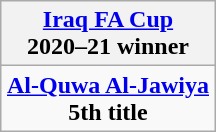<table class="wikitable" style="text-align: center; margin: 0 auto;">
<tr>
<th><a href='#'>Iraq FA Cup</a><br>2020–21 winner</th>
</tr>
<tr>
<td><strong><a href='#'>Al-Quwa Al-Jawiya</a></strong><br><strong>5th title</strong></td>
</tr>
</table>
